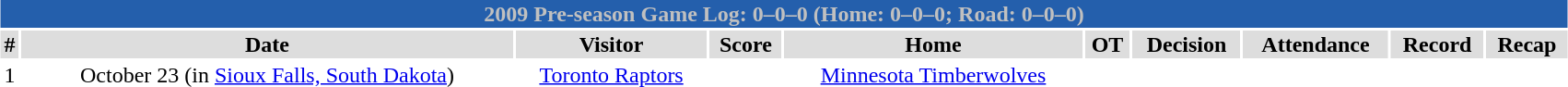<table class="toccolours collapsible" width=90% style="clear:both; margin:1.5em auto; text-align:center">
<tr>
<th colspan=11 style="background:#245fac; color:silver;">2009 Pre-season Game Log: 0–0–0 (Home: 0–0–0; Road: 0–0–0)</th>
</tr>
<tr align="center" bgcolor="#dddddd">
<td><strong>#</strong></td>
<td><strong>Date</strong></td>
<td><strong>Visitor</strong></td>
<td><strong>Score</strong></td>
<td><strong>Home</strong></td>
<td><strong>OT</strong></td>
<td><strong>Decision</strong></td>
<td><strong>Attendance</strong></td>
<td><strong>Record</strong></td>
<td><strong>Recap</strong></td>
</tr>
<tr align="center">
<td>1</td>
<td>October 23 (in <a href='#'>Sioux Falls, South Dakota</a>)</td>
<td><a href='#'>Toronto Raptors</a></td>
<td></td>
<td><a href='#'>Minnesota Timberwolves</a></td>
<td></td>
<td></td>
<td></td>
<td></td>
<td></td>
</tr>
</table>
